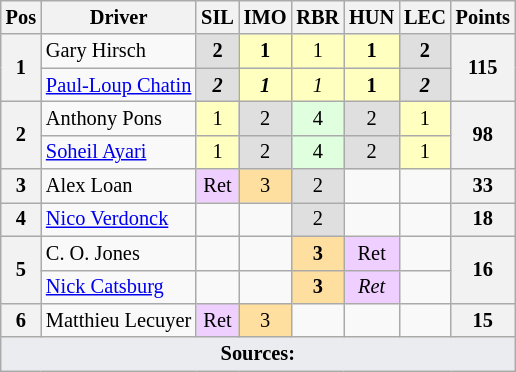<table class="wikitable" style="font-size: 85%; text-align:center">
<tr>
<th>Pos</th>
<th>Driver</th>
<th>SIL<br></th>
<th>IMO<br></th>
<th>RBR<br></th>
<th>HUN<br></th>
<th>LEC<br></th>
<th>Points</th>
</tr>
<tr>
<th rowspan=2>1</th>
<td align=left> Gary Hirsch</td>
<td style="background:#DFDFDF;"><strong>2</strong></td>
<td style="background:#FFFFBF;"><strong>1</strong></td>
<td style="background:#FFFFBF;">1</td>
<td style="background:#FFFFBF;"><strong>1</strong></td>
<td style="background:#DFDFDF;"><strong>2</strong></td>
<th rowspan="2">115</th>
</tr>
<tr>
<td align=left> <a href='#'>Paul-Loup Chatin</a></td>
<td style="background:#DFDFDF;"><strong><em>2</em></strong></td>
<td style="background:#FFFFBF;"><strong><em>1</em></strong></td>
<td style="background:#FFFFBF;"><em>1</em></td>
<td style="background:#FFFFBF;"><strong>1</strong></td>
<td style="background:#DFDFDF;"><strong><em>2</em></strong></td>
</tr>
<tr>
<th rowspan=2>2</th>
<td align=left> Anthony Pons</td>
<td style="background:#FFFFBF;">1</td>
<td style="background:#DFDFDF;">2</td>
<td style="background:#DFFFDF;">4</td>
<td style="background:#DFDFDF;">2</td>
<td style="background:#FFFFBF;">1</td>
<th rowspan="2">98</th>
</tr>
<tr>
<td align=left> <a href='#'>Soheil Ayari</a></td>
<td style="background:#FFFFBF;">1</td>
<td style="background:#DFDFDF;">2</td>
<td style="background:#DFFFDF;">4</td>
<td style="background:#DFDFDF;">2</td>
<td style="background:#FFFFBF;">1</td>
</tr>
<tr>
<th>3</th>
<td align=left> Alex Loan</td>
<td style="background:#EFCFFF;">Ret</td>
<td style="background:#FFDF9F;">3</td>
<td style="background:#DFDFDF;">2</td>
<td></td>
<td></td>
<th>33</th>
</tr>
<tr>
<th>4</th>
<td align=left> <a href='#'>Nico Verdonck</a></td>
<td></td>
<td></td>
<td style="background:#DFDFDF;">2</td>
<td></td>
<td></td>
<th>18</th>
</tr>
<tr>
<th rowspan=2>5</th>
<td align=left> C. O. Jones</td>
<td></td>
<td></td>
<td style="background:#FFDF9F;"><strong>3</strong></td>
<td style="background:#EFCFFF;">Ret</td>
<td></td>
<th rowspan="2">16</th>
</tr>
<tr>
<td align=left> <a href='#'>Nick Catsburg</a></td>
<td></td>
<td></td>
<td style="background:#FFDF9F;"><strong>3</strong></td>
<td style="background:#EFCFFF;"><em>Ret</em></td>
<td></td>
</tr>
<tr>
<th>6</th>
<td align=left> Matthieu Lecuyer</td>
<td style="background:#EFCFFF;">Ret</td>
<td style="background:#FFDF9F;">3</td>
<td></td>
<td></td>
<td></td>
<th>15</th>
</tr>
<tr class="sortbottom">
<td colspan="8" style="background-color:#EAECF0;text-align:center"><strong>Sources:</strong></td>
</tr>
</table>
